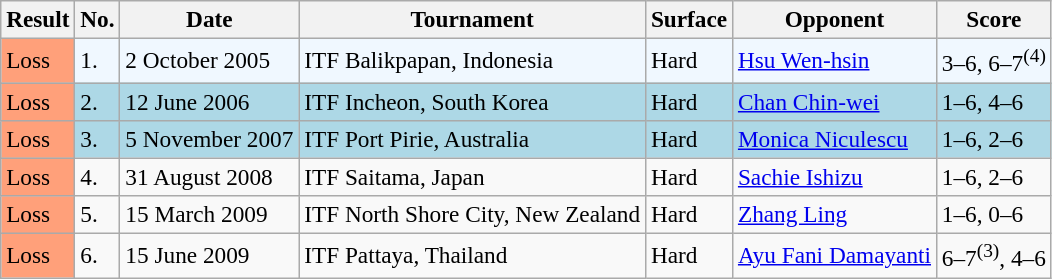<table class="sortable wikitable" style=font-size:97%>
<tr>
<th>Result</th>
<th>No.</th>
<th>Date</th>
<th>Tournament</th>
<th>Surface</th>
<th>Opponent</th>
<th class="unsortable">Score</th>
</tr>
<tr style="background:#f0f8ff;">
<td style="background:#ffa07a;">Loss</td>
<td>1.</td>
<td>2 October 2005</td>
<td>ITF Balikpapan, Indonesia</td>
<td>Hard</td>
<td> <a href='#'>Hsu Wen-hsin</a></td>
<td>3–6, 6–7<sup>(4)</sup></td>
</tr>
<tr style="background:lightblue;">
<td style="background:#ffa07a;">Loss</td>
<td>2.</td>
<td>12 June 2006</td>
<td>ITF Incheon, South Korea</td>
<td>Hard</td>
<td> <a href='#'>Chan Chin-wei</a></td>
<td>1–6, 4–6</td>
</tr>
<tr style="background:lightblue;">
<td style="background:#ffa07a;">Loss</td>
<td>3.</td>
<td>5 November 2007</td>
<td>ITF Port Pirie, Australia</td>
<td>Hard</td>
<td> <a href='#'>Monica Niculescu</a></td>
<td>1–6, 2–6</td>
</tr>
<tr>
<td style="background:#ffa07a;">Loss</td>
<td>4.</td>
<td>31 August 2008</td>
<td>ITF Saitama, Japan</td>
<td>Hard</td>
<td> <a href='#'>Sachie Ishizu</a></td>
<td>1–6, 2–6</td>
</tr>
<tr>
<td style="background:#ffa07a;">Loss</td>
<td>5.</td>
<td>15 March 2009</td>
<td>ITF North Shore City, New Zealand</td>
<td>Hard</td>
<td> <a href='#'>Zhang Ling</a></td>
<td>1–6, 0–6</td>
</tr>
<tr>
<td style="background:#ffa07a;">Loss</td>
<td>6.</td>
<td>15 June 2009</td>
<td>ITF Pattaya, Thailand</td>
<td>Hard</td>
<td> <a href='#'>Ayu Fani Damayanti</a></td>
<td>6–7<sup>(3)</sup>, 4–6</td>
</tr>
</table>
